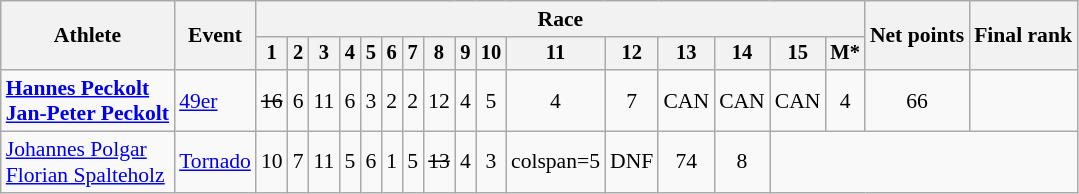<table class="wikitable" style="font-size:90%">
<tr>
<th rowspan=2>Athlete</th>
<th rowspan=2>Event</th>
<th colspan=16>Race</th>
<th rowspan=2>Net points</th>
<th rowspan=2>Final rank</th>
</tr>
<tr style="font-size:95%">
<th>1</th>
<th>2</th>
<th>3</th>
<th>4</th>
<th>5</th>
<th>6</th>
<th>7</th>
<th>8</th>
<th>9</th>
<th>10</th>
<th>11</th>
<th>12</th>
<th>13</th>
<th>14</th>
<th>15</th>
<th>M*</th>
</tr>
<tr align=center>
<td align=left><strong><a href='#'>Hannes Peckolt</a> <br><a href='#'>Jan-Peter Peckolt</a></strong></td>
<td align=left><a href='#'>49er</a></td>
<td><s>16</s></td>
<td>6</td>
<td>11</td>
<td>6</td>
<td>3</td>
<td>2</td>
<td>2</td>
<td>12</td>
<td>4</td>
<td>5</td>
<td>4</td>
<td>7</td>
<td>CAN</td>
<td>CAN</td>
<td>CAN</td>
<td>4</td>
<td>66</td>
<td></td>
</tr>
<tr align=center>
<td align=left><a href='#'>Johannes Polgar</a><br><a href='#'>Florian Spalteholz</a></td>
<td align=left><a href='#'>Tornado</a></td>
<td>10</td>
<td>7</td>
<td>11</td>
<td>5</td>
<td>6</td>
<td>1</td>
<td>5</td>
<td><s>13</s></td>
<td>4</td>
<td>3</td>
<td>colspan=5 </td>
<td>DNF</td>
<td>74</td>
<td>8</td>
</tr>
</table>
